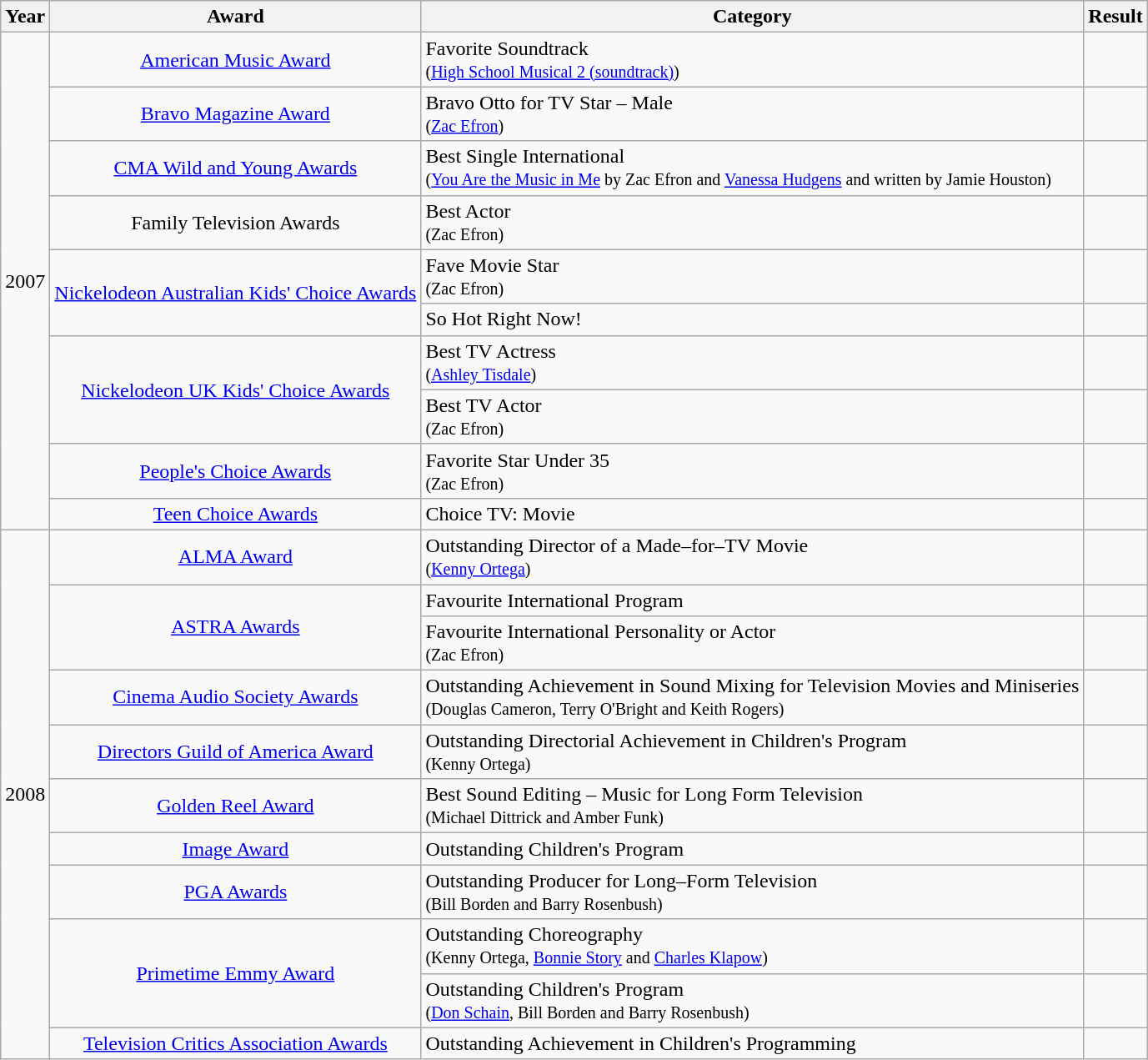<table class="wikitable">
<tr>
<th>Year</th>
<th>Award</th>
<th>Category</th>
<th>Result</th>
</tr>
<tr>
<td rowspan="10" align="center">2007</td>
<td align="center"><a href='#'>American Music Award</a></td>
<td>Favorite Soundtrack<br><small>(<a href='#'>High School Musical 2 (soundtrack)</a>)</small></td>
<td></td>
</tr>
<tr>
<td align="center"><a href='#'>Bravo Magazine Award</a></td>
<td>Bravo Otto for TV Star – Male<br><small>(<a href='#'>Zac Efron</a>)</small></td>
<td></td>
</tr>
<tr>
<td align="center"><a href='#'>CMA Wild and Young Awards</a></td>
<td>Best Single International<br><small>(<a href='#'>You Are the Music in Me</a> by Zac Efron and <a href='#'>Vanessa Hudgens</a> and written by Jamie Houston)</small></td>
<td></td>
</tr>
<tr>
<td align="center">Family Television Awards</td>
<td>Best Actor<br><small>(Zac Efron)</small></td>
<td></td>
</tr>
<tr>
<td rowspan="2" align="center"><a href='#'>Nickelodeon Australian Kids' Choice Awards</a></td>
<td>Fave Movie Star<br><small>(Zac Efron)</small></td>
<td></td>
</tr>
<tr>
<td>So Hot Right Now!</td>
<td></td>
</tr>
<tr>
<td rowspan="2" align="center"><a href='#'>Nickelodeon UK Kids' Choice Awards</a></td>
<td>Best TV Actress<br><small>(<a href='#'>Ashley Tisdale</a>)</small></td>
<td></td>
</tr>
<tr>
<td>Best TV Actor<br><small>(Zac Efron)</small></td>
<td></td>
</tr>
<tr>
<td align="center"><a href='#'>People's Choice Awards</a></td>
<td>Favorite Star Under 35<br><small>(Zac Efron)</small></td>
<td></td>
</tr>
<tr>
<td align="center"><a href='#'>Teen Choice Awards</a></td>
<td>Choice TV: Movie</td>
<td></td>
</tr>
<tr>
<td rowspan="11" align="center">2008</td>
<td align="center"><a href='#'>ALMA Award</a></td>
<td>Outstanding Director of a Made–for–TV Movie<br><small>(<a href='#'>Kenny Ortega</a>)</small></td>
<td></td>
</tr>
<tr>
<td rowspan="2" align="center"><a href='#'>ASTRA Awards</a></td>
<td>Favourite International Program</td>
<td></td>
</tr>
<tr>
<td>Favourite International Personality or Actor<br><small>(Zac Efron)</small></td>
<td></td>
</tr>
<tr>
<td align="center"><a href='#'>Cinema Audio Society Awards</a></td>
<td>Outstanding Achievement in Sound Mixing for Television Movies and Miniseries<br><small>(Douglas Cameron, Terry O'Bright and Keith Rogers)</small></td>
<td></td>
</tr>
<tr>
<td align="center"><a href='#'>Directors Guild of America Award</a></td>
<td>Outstanding Directorial Achievement in Children's Program<br><small>(Kenny Ortega)</small></td>
<td></td>
</tr>
<tr>
<td align="center"><a href='#'>Golden Reel Award</a></td>
<td>Best Sound Editing – Music for Long Form Television<br><small>(Michael Dittrick and Amber Funk)</small></td>
<td></td>
</tr>
<tr>
<td align="center"><a href='#'>Image Award</a></td>
<td>Outstanding Children's Program</td>
<td></td>
</tr>
<tr>
<td align="center"><a href='#'>PGA Awards</a></td>
<td>Outstanding Producer for Long–Form Television<br><small>(Bill Borden and Barry Rosenbush)</small></td>
<td></td>
</tr>
<tr>
<td rowspan="2" align="center"><a href='#'>Primetime Emmy Award</a></td>
<td>Outstanding Choreography<br><small>(Kenny Ortega, <a href='#'>Bonnie Story</a> and <a href='#'>Charles Klapow</a>)</small></td>
<td></td>
</tr>
<tr>
<td>Outstanding Children's Program<br><small>(<a href='#'>Don Schain</a>, Bill Borden and Barry Rosenbush)</small></td>
<td></td>
</tr>
<tr>
<td align="center"><a href='#'>Television Critics Association Awards</a></td>
<td>Outstanding Achievement in Children's Programming</td>
<td></td>
</tr>
</table>
